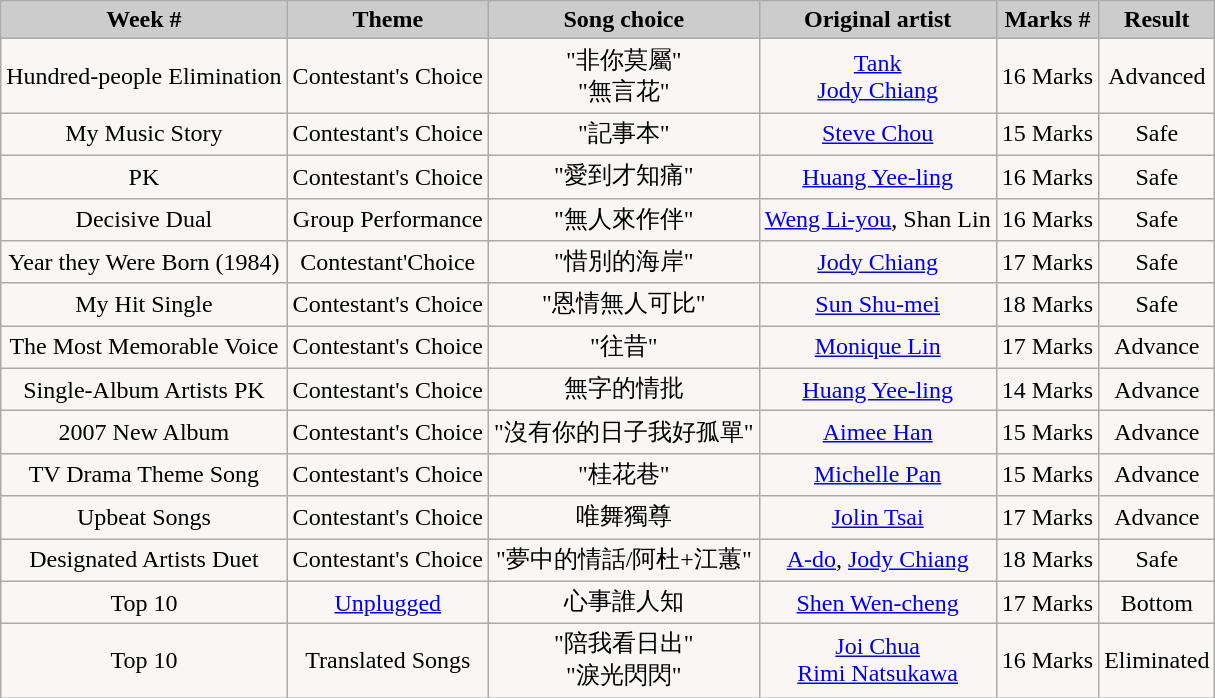<table class="wikitable" align="left">
<tr>
<td colspan="100" bgcolor="CCCCCC" align="Center"><strong>Week #</strong></td>
<td colspan="100" bgcolor="CCCCCC" align="Center"><strong>Theme</strong></td>
<td colspan="100" bgcolor="CCCCCC" align="Center"><strong>Song choice</strong></td>
<td colspan="100" bgcolor="CCCCCC" align="Center"><strong>Original artist</strong></td>
<td colspan="100" bgcolor="CCCCCC" align="Center"><strong>Marks #</strong></td>
<td colspan="100" bgcolor="CCCCCC" align="Center"><strong>Result</strong></td>
</tr>
<tr>
<td colspan="100" align="center" bgcolor="FAF6F6">Hundred-people Elimination</td>
<td colspan="100" align="center" bgcolor="FAF6F6">Contestant's Choice</td>
<td colspan="100" align="center" bgcolor="FAF6F6">"非你莫屬"<br>"無言花"</td>
<td colspan="100" align="center" bgcolor="FAF6F6"><a href='#'>Tank</a><br><a href='#'>Jody Chiang</a></td>
<td colspan="100" align="center" bgcolor="FAF6F6">16 Marks</td>
<td colspan="100" align="center" bgcolor="FAF6F6">Advanced</td>
</tr>
<tr>
<td colspan="100" align="center" bgcolor="FAF6F6">My Music Story</td>
<td colspan="100" align="center" bgcolor="FAF6F6">Contestant's Choice</td>
<td colspan="100" align="center" bgcolor="FAF6F6">"記事本"</td>
<td colspan="100" align="center" bgcolor="FAF6F6"><a href='#'>Steve Chou</a></td>
<td colspan="100" align="center" bgcolor="FAF6F6">15 Marks</td>
<td colspan="100" align="center" bgcolor="FAF6F6">Safe</td>
</tr>
<tr>
<td colspan="100" align="center" bgcolor="FAF6F6">PK</td>
<td colspan="100" align="center" bgcolor="FAF6F6">Contestant's Choice</td>
<td colspan="100" align="center" bgcolor="FAF6F6">"愛到才知痛"</td>
<td colspan="100" align="center" bgcolor="FAF6F6"><a href='#'>Huang Yee-ling</a></td>
<td colspan="100" align="center" bgcolor="FAF6F6">16 Marks</td>
<td colspan="100" align="center" bgcolor="FAF6F6">Safe</td>
</tr>
<tr>
<td colspan="100" align="center" bgcolor="FAF6F6">Decisive Dual</td>
<td colspan="100" align="center" bgcolor="FAF6F6">Group Performance</td>
<td colspan="100" align="center" bgcolor="FAF6F6">"無人來作伴"</td>
<td colspan="100" align="center" bgcolor="FAF6F6"><a href='#'>Weng Li-you</a>, Shan Lin</td>
<td colspan="100" align="center" bgcolor="FAF6F6">16 Marks</td>
<td colspan="100" align="center" bgcolor="FAF6F6">Safe</td>
</tr>
<tr>
<td colspan="100" align="center" bgcolor="FAF6F6">Year they Were Born (1984)</td>
<td colspan="100" align="center" bgcolor="FAF6F6">Contestant'Choice</td>
<td colspan="100" align="center" bgcolor="FAF6F6">"惜別的海岸"</td>
<td colspan="100" align="center" bgcolor="FAF6F6"><a href='#'>Jody Chiang</a></td>
<td colspan="100" align="center" bgcolor="FAF6F6">17 Marks</td>
<td colspan="100" align="center" bgcolor="FAF6F6">Safe</td>
</tr>
<tr>
<td colspan="100" align="center" bgcolor="FAF6F6">My Hit Single</td>
<td colspan="100" align="center" bgcolor="FAF6F6">Contestant's Choice</td>
<td colspan="100" align="center" bgcolor="FAF6F6">"恩情無人可比"</td>
<td colspan="100" align="center" bgcolor="FAF6F6"><a href='#'>Sun Shu-mei</a></td>
<td colspan="100" align="center" bgcolor="FAF6F6">18 Marks</td>
<td colspan="100" align="center" bgcolor="FAF6F6">Safe</td>
</tr>
<tr>
<td colspan="100" align="center" bgcolor="FAF6F6">The Most Memorable Voice</td>
<td colspan="100" align="center" bgcolor="FAF6F6">Contestant's Choice</td>
<td colspan="100" align="center" bgcolor="FAF6F6">"往昔"</td>
<td colspan="100" align="center" bgcolor="FAF6F6"><a href='#'>Monique Lin</a></td>
<td colspan="100" align="center" bgcolor="FAF6F6">17 Marks</td>
<td colspan="100" align="center" bgcolor="FAF6F6">Advance</td>
</tr>
<tr>
<td colspan="100" align="center" bgcolor="FAF6F6">Single-Album Artists PK</td>
<td colspan="100" align="center" bgcolor="FAF6F6">Contestant's Choice</td>
<td colspan="100" align="center" bgcolor="FAF6F6">無字的情批</td>
<td colspan="100" align="center" bgcolor="FAF6F6"><a href='#'>Huang Yee-ling</a></td>
<td colspan="100" align="center" bgcolor="FAF6F6">14 Marks</td>
<td colspan="100" align="center" bgcolor="FAF6F6">Advance</td>
</tr>
<tr>
<td colspan="100" align="center" bgcolor="FAF6F6">2007 New Album</td>
<td colspan="100" align="center" bgcolor="FAF6F6">Contestant's Choice</td>
<td colspan="100" align="center" bgcolor="FAF6F6">"沒有你的日子我好孤單"</td>
<td colspan="100" align="center" bgcolor="FAF6F6"><a href='#'>Aimee Han</a></td>
<td colspan="100" align="center" bgcolor="FAF6F6">15 Marks</td>
<td colspan="100" align="center" bgcolor="FAF6F6">Advance</td>
</tr>
<tr>
<td colspan="100" align="center" bgcolor="FAF6F6">TV Drama Theme Song</td>
<td colspan="100" align="center" bgcolor="FAF6F6">Contestant's Choice</td>
<td colspan="100" align="center" bgcolor="FAF6F6">"桂花巷"</td>
<td colspan="100" align="center" bgcolor="FAF6F6"><a href='#'>Michelle Pan</a></td>
<td colspan="100" align="center" bgcolor="FAF6F6">15 Marks</td>
<td colspan="100" align="center" bgcolor="FAF6F6">Advance</td>
</tr>
<tr>
<td colspan="100" align="center" bgcolor="FAF6F6">Upbeat Songs</td>
<td colspan="100" align="center" bgcolor="FAF6F6">Contestant's Choice</td>
<td colspan="100" align="center" bgcolor="FAF6F6">唯舞獨尊</td>
<td colspan="100" align="center" bgcolor="FAF6F6"><a href='#'>Jolin Tsai</a></td>
<td colspan="100" align="center" bgcolor="FAF6F6">17 Marks</td>
<td colspan="100" align="center" bgcolor="FAF6F6">Advance</td>
</tr>
<tr>
<td colspan="100" align="center" bgcolor="FAF6F6">Designated Artists Duet</td>
<td colspan="100" align="center" bgcolor="FAF6F6">Contestant's Choice</td>
<td colspan="100" align="center" bgcolor="FAF6F6">"夢中的情話/阿杜+江蕙"</td>
<td colspan="100" align="center" bgcolor="FAF6F6"><a href='#'>A-do</a>, <a href='#'>Jody Chiang</a></td>
<td colspan="100" align="center" bgcolor="FAF6F6">18 Marks</td>
<td colspan="100" align="center" bgcolor="FAF6F6">Safe</td>
</tr>
<tr>
<td colspan="100" align="center" bgcolor="FAF6F6">Top 10</td>
<td colspan="100" align="center" bgcolor="FAF6F6"><a href='#'>Unplugged</a></td>
<td colspan="100" align="center" bgcolor="FAF6F6">心事誰人知</td>
<td colspan="100" align="center" bgcolor="FAF6F6"><a href='#'>Shen Wen-cheng</a></td>
<td colspan="100" align="center" bgcolor="FAF6F6">17 Marks</td>
<td colspan="100" align="center" bgcolor="FAF6F6">Bottom</td>
</tr>
<tr>
<td colspan="100" align="center" bgcolor="FAF6F6">Top 10</td>
<td colspan="100" align="center" bgcolor="FAF6F6">Translated Songs</td>
<td colspan="100" align="center" bgcolor="FAF6F6">"陪我看日出"<br>"淚光閃閃"</td>
<td colspan="100" align="center" bgcolor="FAF6F6"><a href='#'>Joi Chua</a><br><a href='#'>Rimi Natsukawa</a></td>
<td colspan="100" align="center" bgcolor="FAF6F6">16 Marks</td>
<td colspan="100" align="center" bgcolor="FAF6F6">Eliminated</td>
</tr>
</table>
